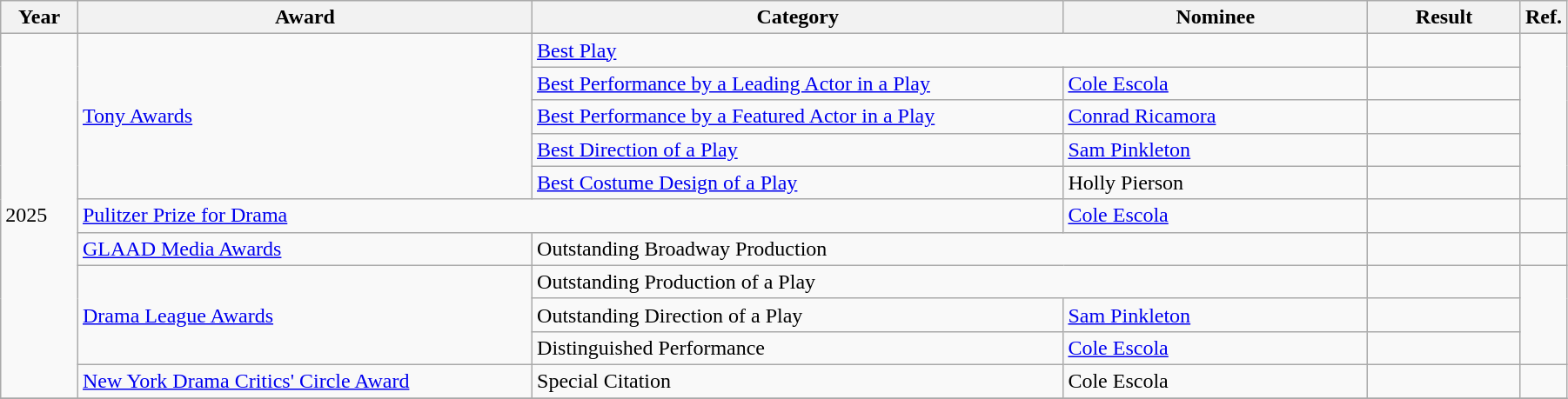<table class="wikitable" width="95%">
<tr>
<th width="5%">Year</th>
<th width="30%">Award</th>
<th width="35%">Category</th>
<th width="20%">Nominee</th>
<th width="10%">Result</th>
<th class=unsortable>Ref.</th>
</tr>
<tr>
<td rowspan="11">2025</td>
<td rowspan="5"><a href='#'>Tony Awards</a></td>
<td colspan="2"><a href='#'>Best Play</a></td>
<td></td>
<td rowspan="5"></td>
</tr>
<tr>
<td><a href='#'>Best Performance by a Leading Actor in a Play</a></td>
<td><a href='#'>Cole Escola</a></td>
<td></td>
</tr>
<tr>
<td><a href='#'>Best Performance by a Featured Actor in a Play</a></td>
<td><a href='#'>Conrad Ricamora</a></td>
<td></td>
</tr>
<tr>
<td><a href='#'>Best Direction of a Play</a></td>
<td><a href='#'>Sam Pinkleton</a></td>
<td></td>
</tr>
<tr>
<td><a href='#'>Best Costume Design of a Play</a></td>
<td>Holly Pierson</td>
<td></td>
</tr>
<tr>
<td colspan="2"><a href='#'>Pulitzer Prize for Drama</a></td>
<td><a href='#'>Cole Escola</a></td>
<td></td>
<td></td>
</tr>
<tr>
<td><a href='#'>GLAAD Media Awards</a></td>
<td colspan=2>Outstanding Broadway Production</td>
<td></td>
<td></td>
</tr>
<tr>
<td rowspan="3"><a href='#'>Drama League Awards</a></td>
<td colspan=2>Outstanding Production of a Play</td>
<td></td>
<td rowspan="3"></td>
</tr>
<tr>
<td>Outstanding Direction of a Play</td>
<td><a href='#'>Sam Pinkleton</a></td>
<td></td>
</tr>
<tr>
<td>Distinguished Performance</td>
<td><a href='#'>Cole Escola</a></td>
<td></td>
</tr>
<tr>
<td><a href='#'>New York Drama Critics' Circle Award</a></td>
<td>Special Citation</td>
<td>Cole Escola</td>
<td></td>
<td></td>
</tr>
<tr>
</tr>
</table>
